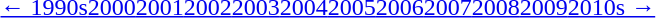<table id="toc" class="toc" summary=Contents>
<tr>
<th></th>
</tr>
<tr>
<td align="center"><a href='#'>← 1990s</a><a href='#'>2000</a><a href='#'>2001</a><a href='#'>2002</a><a href='#'>2003</a><a href='#'>2004</a><a href='#'>2005</a><a href='#'>2006</a><a href='#'>2007</a><a href='#'>2008</a><a href='#'>2009</a><a href='#'>2010s →</a></td>
</tr>
</table>
